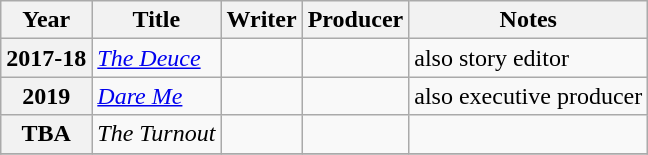<table class="wikitable plainrowheaders sortable">
<tr>
<th scope="col">Year</th>
<th scope="col">Title</th>
<th scope="col">Writer</th>
<th scope="col">Producer</th>
<th scope="col" class="unsortable">Notes</th>
</tr>
<tr>
<th scope=row>2017-18</th>
<td><em><a href='#'>The Deuce</a></em></td>
<td></td>
<td></td>
<td>also story editor</td>
</tr>
<tr>
<th scope=row>2019</th>
<td><em><a href='#'>Dare Me</a></em></td>
<td></td>
<td></td>
<td>also executive producer</td>
</tr>
<tr>
<th scope=row>TBA</th>
<td><em>The Turnout</em></td>
<td></td>
<td></td>
<td></td>
</tr>
<tr>
</tr>
</table>
